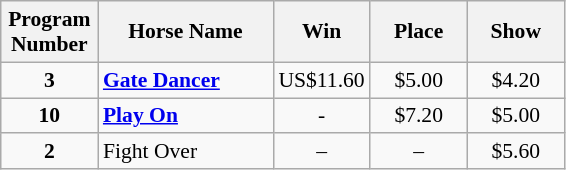<table class="wikitable sortable" style="font-size:90%">
<tr>
<th width="58px">Program <br> Number</th>
<th width="110px">Horse Name <br></th>
<th width="58px">Win <br></th>
<th width="58px">Place <br></th>
<th width="58px">Show <br></th>
</tr>
<tr>
<td align=center><strong>3</strong></td>
<td><strong><a href='#'>Gate Dancer</a></strong></td>
<td align=center>US$11.60</td>
<td align=center>$5.00</td>
<td align=center>$4.20</td>
</tr>
<tr>
<td align=center><strong>10</strong></td>
<td><strong><a href='#'>Play On</a></strong></td>
<td align=center>-</td>
<td align=center>$7.20</td>
<td align=center>$5.00</td>
</tr>
<tr>
<td align=center><strong>2</strong></td>
<td>Fight Over</td>
<td align=center>–</td>
<td align=center>–</td>
<td align=center>$5.60</td>
</tr>
</table>
